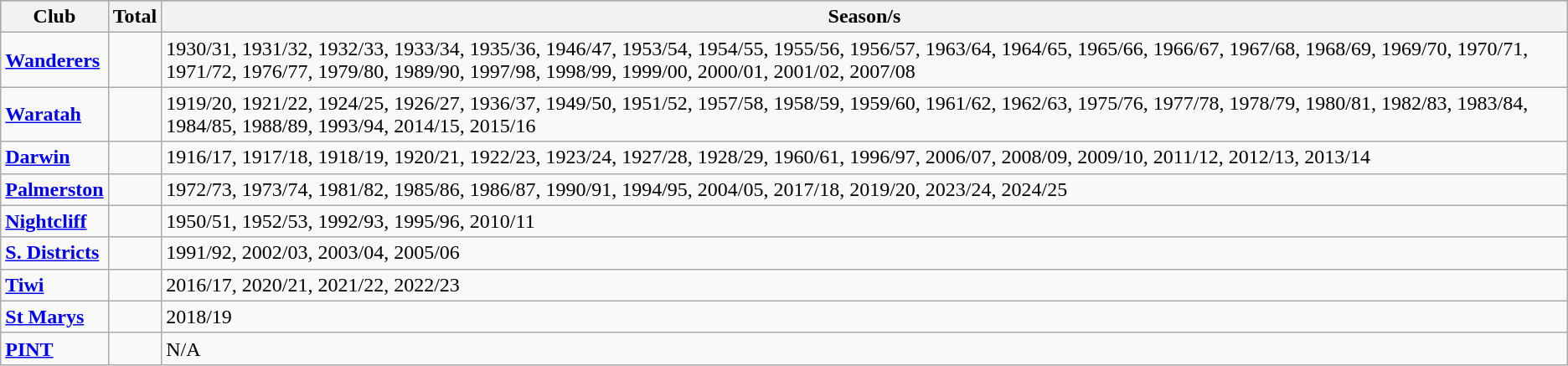<table class="wikitable sortable" style="font-size:100%">
<tr style="background:#bdb76b;">
<th>Club</th>
<th>Total</th>
<th>Season/s</th>
</tr>
<tr>
<td><strong><a href='#'>Wanderers</a></strong></td>
<td></td>
<td>1930/31, 1931/32, 1932/33, 1933/34, 1935/36, 1946/47, 1953/54, 1954/55, 1955/56, 1956/57, 1963/64, 1964/65, 1965/66, 1966/67, 1967/68, 1968/69, 1969/70, 1970/71, 1971/72, 1976/77, 1979/80, 1989/90, 1997/98, 1998/99, 1999/00, 2000/01, 2001/02, 2007/08</td>
</tr>
<tr>
<td><strong><a href='#'>Waratah</a></strong></td>
<td></td>
<td>1919/20, 1921/22, 1924/25, 1926/27, 1936/37, 1949/50, 1951/52, 1957/58, 1958/59, 1959/60, 1961/62, 1962/63, 1975/76, 1977/78, 1978/79, 1980/81, 1982/83, 1983/84, 1984/85, 1988/89, 1993/94, 2014/15, 2015/16</td>
</tr>
<tr>
<td><strong><a href='#'>Darwin</a></strong></td>
<td></td>
<td>1916/17, 1917/18, 1918/19, 1920/21, 1922/23, 1923/24, 1927/28, 1928/29, 1960/61, 1996/97, 2006/07, 2008/09, 2009/10, 2011/12, 2012/13, 2013/14</td>
</tr>
<tr>
<td><strong><a href='#'>Palmerston</a></strong></td>
<td></td>
<td>1972/73, 1973/74, 1981/82, 1985/86, 1986/87, 1990/91, 1994/95, 2004/05, 2017/18, 2019/20, 2023/24, 2024/25</td>
</tr>
<tr>
<td><strong><a href='#'>Nightcliff</a></strong></td>
<td></td>
<td>1950/51, 1952/53, 1992/93, 1995/96, 2010/11</td>
</tr>
<tr>
<td><strong><a href='#'>S. Districts</a></strong></td>
<td></td>
<td>1991/92, 2002/03, 2003/04, 2005/06</td>
</tr>
<tr>
<td><strong><a href='#'>Tiwi</a></strong></td>
<td></td>
<td>2016/17, 2020/21, 2021/22, 2022/23</td>
</tr>
<tr>
<td><strong><a href='#'>St Marys</a></strong></td>
<td></td>
<td>2018/19</td>
</tr>
<tr>
<td><strong><a href='#'>PINT</a></strong></td>
<td></td>
<td>N/A</td>
</tr>
</table>
